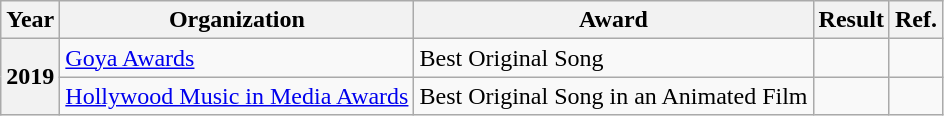<table class="wikitable">
<tr>
<th>Year</th>
<th>Organization</th>
<th>Award</th>
<th>Result</th>
<th>Ref.</th>
</tr>
<tr>
<th scope="row" rowspan="2">2019</th>
<td><a href='#'>Goya Awards</a></td>
<td>Best Original Song</td>
<td></td>
<td></td>
</tr>
<tr>
<td><a href='#'>Hollywood Music in Media Awards</a></td>
<td>Best Original Song in an Animated Film</td>
<td></td>
<td></td>
</tr>
</table>
